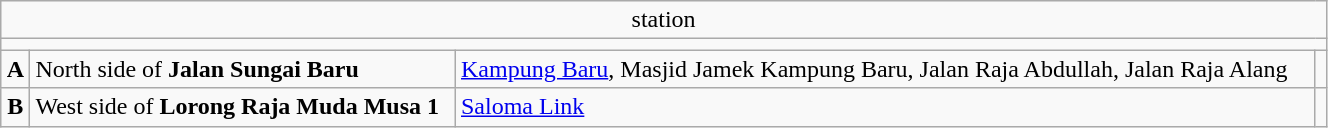<table class="wikitable" style="width:70%">
<tr>
<td colspan=4 align="center"> station</td>
</tr>
<tr>
<td colspan=4 align="center" bgcolor=></td>
</tr>
<tr>
<td align="center"><strong><span>A</span></strong></td>
<td>North side of <strong>Jalan Sungai Baru</strong></td>
<td><a href='#'>Kampung Baru</a>, Masjid Jamek Kampung Baru, Jalan Raja Abdullah, Jalan Raja Alang</td>
<td></td>
</tr>
<tr>
<td align="center"><strong><span>B</span></strong></td>
<td>West side of <strong>Lorong Raja Muda Musa 1</strong></td>
<td><a href='#'>Saloma Link</a></td>
<td></td>
</tr>
</table>
